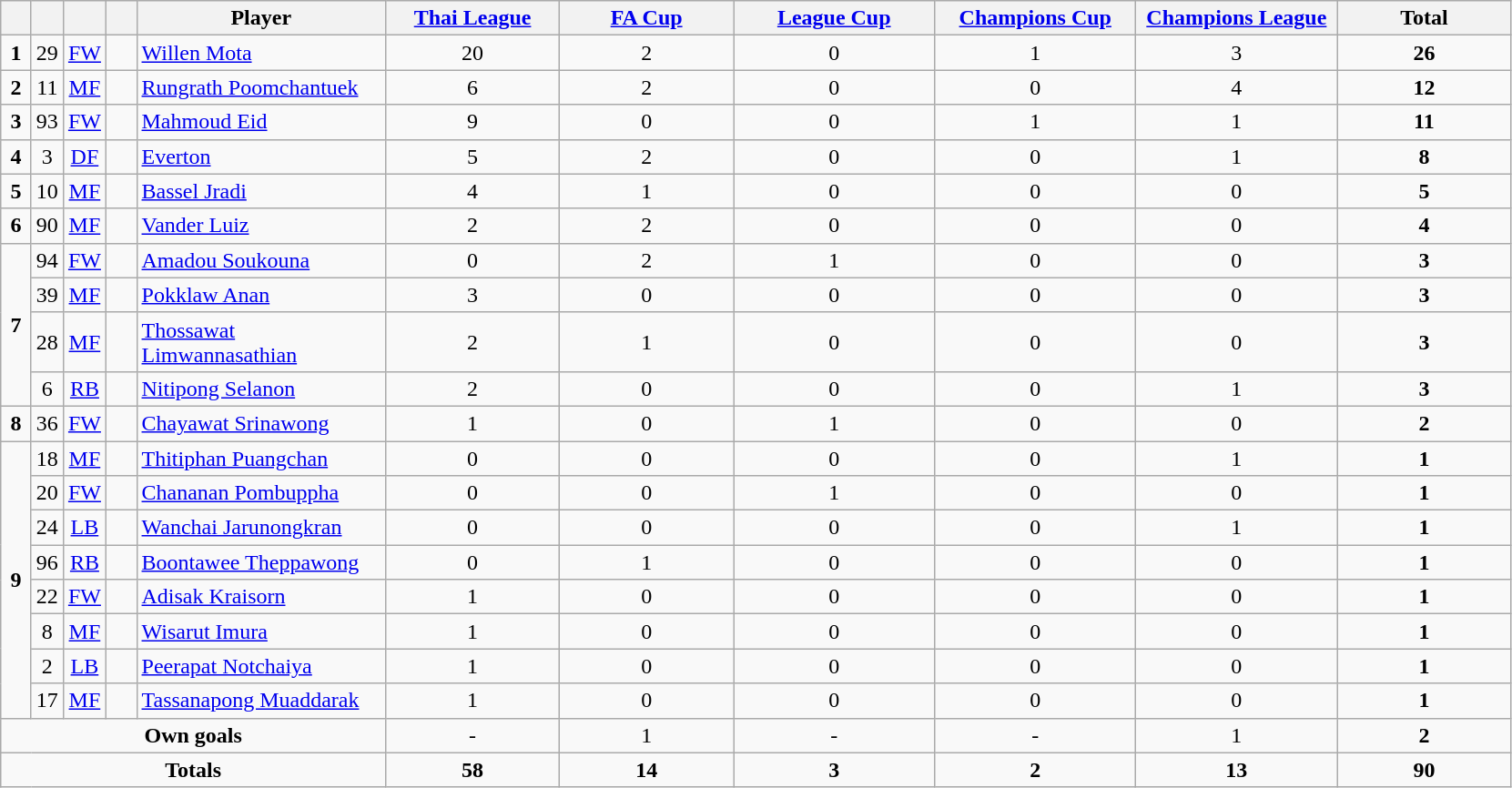<table class="wikitable" style="text-align:center">
<tr>
<th width=15></th>
<th width=15></th>
<th width=15></th>
<th width=15></th>
<th width=175>Player</th>
<th width=120><a href='#'>Thai League</a></th>
<th width=120><a href='#'>FA Cup</a></th>
<th width=140><a href='#'>League Cup</a></th>
<th width=140><a href='#'>Champions Cup</a></th>
<th width=140><a href='#'>Champions League</a></th>
<th width=120>Total</th>
</tr>
<tr>
<td><strong>1</strong></td>
<td>29</td>
<td><a href='#'>FW</a></td>
<td></td>
<td align=left><a href='#'>Willen Mota</a></td>
<td>20</td>
<td>2</td>
<td>0</td>
<td>1</td>
<td>3</td>
<td><strong>26 </strong></td>
</tr>
<tr>
<td><strong>2</strong></td>
<td>11</td>
<td><a href='#'>MF</a></td>
<td></td>
<td align=left><a href='#'>Rungrath Poomchantuek</a></td>
<td>6</td>
<td>2</td>
<td>0</td>
<td>0</td>
<td>4</td>
<td><strong>12</strong></td>
</tr>
<tr>
<td><strong>3</strong></td>
<td>93</td>
<td><a href='#'>FW</a></td>
<td></td>
<td align=left><a href='#'>Mahmoud Eid</a></td>
<td>9</td>
<td>0</td>
<td>0</td>
<td>1</td>
<td>1</td>
<td><strong>11</strong></td>
</tr>
<tr>
<td><strong>4</strong></td>
<td>3</td>
<td><a href='#'>DF</a></td>
<td></td>
<td align=left><a href='#'>Everton</a></td>
<td>5</td>
<td>2</td>
<td>0</td>
<td>0</td>
<td>1</td>
<td><strong>8</strong></td>
</tr>
<tr>
<td><strong>5</strong></td>
<td>10</td>
<td><a href='#'>MF</a></td>
<td></td>
<td align=left><a href='#'>Bassel Jradi</a></td>
<td>4</td>
<td>1</td>
<td>0</td>
<td>0</td>
<td>0</td>
<td><strong>5</strong></td>
</tr>
<tr>
<td><strong>6</strong></td>
<td>90</td>
<td><a href='#'>MF</a></td>
<td></td>
<td align=left><a href='#'>Vander Luiz</a></td>
<td>2</td>
<td>2</td>
<td>0</td>
<td>0</td>
<td>0</td>
<td><strong>4</strong></td>
</tr>
<tr>
<td rowspan=4><strong>7</strong></td>
<td>94</td>
<td><a href='#'>FW</a></td>
<td></td>
<td align=left><a href='#'>Amadou Soukouna</a></td>
<td>0</td>
<td>2</td>
<td>1</td>
<td>0</td>
<td>0</td>
<td><strong>3</strong></td>
</tr>
<tr>
<td>39</td>
<td><a href='#'>MF</a></td>
<td></td>
<td align=left><a href='#'>Pokklaw Anan</a></td>
<td>3</td>
<td>0</td>
<td>0</td>
<td>0</td>
<td>0</td>
<td><strong>3</strong></td>
</tr>
<tr>
<td>28</td>
<td><a href='#'>MF</a></td>
<td></td>
<td align=left><a href='#'>Thossawat Limwannasathian</a></td>
<td>2</td>
<td>1</td>
<td>0</td>
<td>0</td>
<td>0</td>
<td><strong>3</strong></td>
</tr>
<tr>
<td>6</td>
<td><a href='#'>RB</a></td>
<td></td>
<td align=left><a href='#'>Nitipong Selanon</a></td>
<td>2</td>
<td>0</td>
<td>0</td>
<td>0</td>
<td>1</td>
<td><strong>3</strong></td>
</tr>
<tr>
<td><strong>8</strong></td>
<td>36</td>
<td><a href='#'>FW</a></td>
<td></td>
<td align=left><a href='#'>Chayawat Srinawong</a></td>
<td>1</td>
<td>0</td>
<td>1</td>
<td>0</td>
<td>0</td>
<td><strong>2</strong></td>
</tr>
<tr>
<td rowspan=8><strong>9</strong></td>
<td>18</td>
<td><a href='#'>MF</a></td>
<td></td>
<td align=left><a href='#'>Thitiphan Puangchan</a></td>
<td>0</td>
<td>0</td>
<td>0</td>
<td>0</td>
<td>1</td>
<td><strong>1</strong></td>
</tr>
<tr>
<td>20</td>
<td><a href='#'>FW</a></td>
<td></td>
<td align=left><a href='#'>Chananan Pombuppha</a></td>
<td>0</td>
<td>0</td>
<td>1</td>
<td>0</td>
<td>0</td>
<td><strong>1</strong></td>
</tr>
<tr>
<td>24</td>
<td><a href='#'>LB</a></td>
<td></td>
<td align=left><a href='#'>Wanchai Jarunongkran</a></td>
<td>0</td>
<td>0</td>
<td>0</td>
<td>0</td>
<td>1</td>
<td><strong>1</strong></td>
</tr>
<tr>
<td>96</td>
<td><a href='#'>RB</a></td>
<td></td>
<td align=left><a href='#'>Boontawee Theppawong</a></td>
<td>0</td>
<td>1</td>
<td>0</td>
<td>0</td>
<td>0</td>
<td><strong>1</strong></td>
</tr>
<tr>
<td>22</td>
<td><a href='#'>FW</a></td>
<td></td>
<td align=left><a href='#'>Adisak Kraisorn</a></td>
<td>1</td>
<td>0</td>
<td>0</td>
<td>0</td>
<td>0</td>
<td><strong>1</strong></td>
</tr>
<tr>
<td>8</td>
<td><a href='#'>MF</a></td>
<td></td>
<td align=left><a href='#'>Wisarut Imura</a></td>
<td>1</td>
<td>0</td>
<td>0</td>
<td>0</td>
<td>0</td>
<td><strong>1</strong></td>
</tr>
<tr>
<td>2</td>
<td><a href='#'>LB</a></td>
<td></td>
<td align=left><a href='#'>Peerapat Notchaiya</a></td>
<td>1</td>
<td>0</td>
<td>0</td>
<td>0</td>
<td>0</td>
<td><strong>1</strong></td>
</tr>
<tr>
<td>17</td>
<td><a href='#'>MF</a></td>
<td></td>
<td align=left><a href='#'>Tassanapong Muaddarak</a></td>
<td>1</td>
<td>0</td>
<td>0</td>
<td>0</td>
<td>0</td>
<td><strong>1</strong></td>
</tr>
<tr>
<td colspan=5><strong>Own goals</strong></td>
<td>-</td>
<td>1</td>
<td>-</td>
<td>-</td>
<td>1</td>
<td><strong>2</strong></td>
</tr>
<tr>
<td colspan=5><strong>Totals</strong></td>
<td><strong>58</strong></td>
<td><strong>14</strong></td>
<td><strong>3</strong></td>
<td><strong>2</strong></td>
<td><strong>13</strong></td>
<td><strong>90</strong></td>
</tr>
</table>
